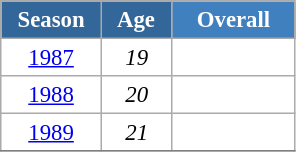<table class="wikitable" style="font-size:95%; text-align:center; border:grey solid 1px; border-collapse:collapse; background:#ffffff;">
<tr>
<th style="background-color:#369; color:white; width:60px;"> Season </th>
<th style="background-color:#369; color:white; width:40px;"> Age </th>
<th style="background-color:#4180be; color:white; width:75px;">Overall</th>
</tr>
<tr>
<td><a href='#'>1987</a></td>
<td><em>19</em></td>
<td></td>
</tr>
<tr>
<td><a href='#'>1988</a></td>
<td><em>20</em></td>
<td></td>
</tr>
<tr>
<td><a href='#'>1989</a></td>
<td><em>21</em></td>
<td></td>
</tr>
<tr>
</tr>
</table>
